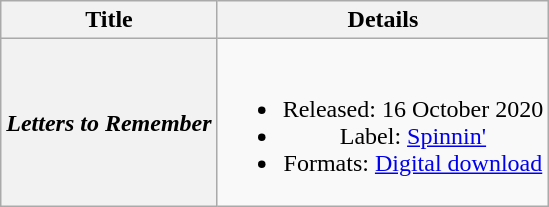<table class="wikitable plainrowheaders" style="text-align:center;">
<tr>
<th scope="col">Title</th>
<th scope="col">Details</th>
</tr>
<tr>
<th scope="row"><em>Letters to Remember</em></th>
<td><br><ul><li>Released: 16 October 2020</li><li>Label: <a href='#'>Spinnin'</a></li><li>Formats: <a href='#'>Digital download</a></li></ul></td>
</tr>
</table>
